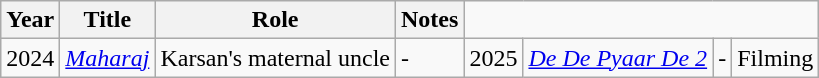<table class="wikitable sortable">
<tr>
<th>Year</th>
<th>Title</th>
<th>Role</th>
<th>Notes</th>
</tr>
<tr>
<td>2024</td>
<td><em><a href='#'>Maharaj</a></em></td>
<td>Karsan's maternal uncle</td>
<td>-</td>
<td>2025</td>
<td><em><a href='#'>De De Pyaar De 2</a></em></td>
<td>-</td>
<td>Filming</td>
</tr>
</table>
